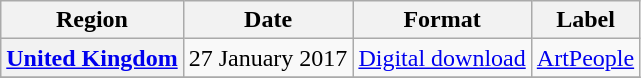<table class="wikitable plainrowheaders" style="text-align:center;">
<tr>
<th>Region</th>
<th>Date</th>
<th>Format</th>
<th>Label</th>
</tr>
<tr>
<th scope="row"><a href='#'>United Kingdom</a></th>
<td>27 January 2017</td>
<td><a href='#'>Digital download</a></td>
<td><a href='#'>ArtPeople</a></td>
</tr>
<tr>
</tr>
</table>
